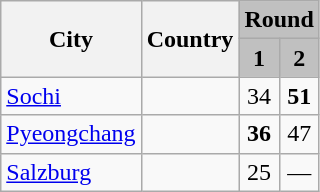<table class="wikitable">
<tr>
<th rowspan=2>City</th>
<th rowspan=2>Country</th>
<th colspan=2 style="background:silver;">Round</th>
</tr>
<tr>
<th style="background:silver;">1</th>
<th style="background:silver;">2</th>
</tr>
<tr>
<td><a href='#'>Sochi</a></td>
<td></td>
<td style="text-align:center;">34</td>
<td style="text-align:center;"><strong>51</strong></td>
</tr>
<tr>
<td><a href='#'>Pyeongchang</a></td>
<td></td>
<td style="text-align:center;"><strong>36</strong></td>
<td style="text-align:center;">47</td>
</tr>
<tr>
<td><a href='#'>Salzburg</a></td>
<td></td>
<td style="text-align:center;">25</td>
<td style="text-align:center;">—</td>
</tr>
</table>
